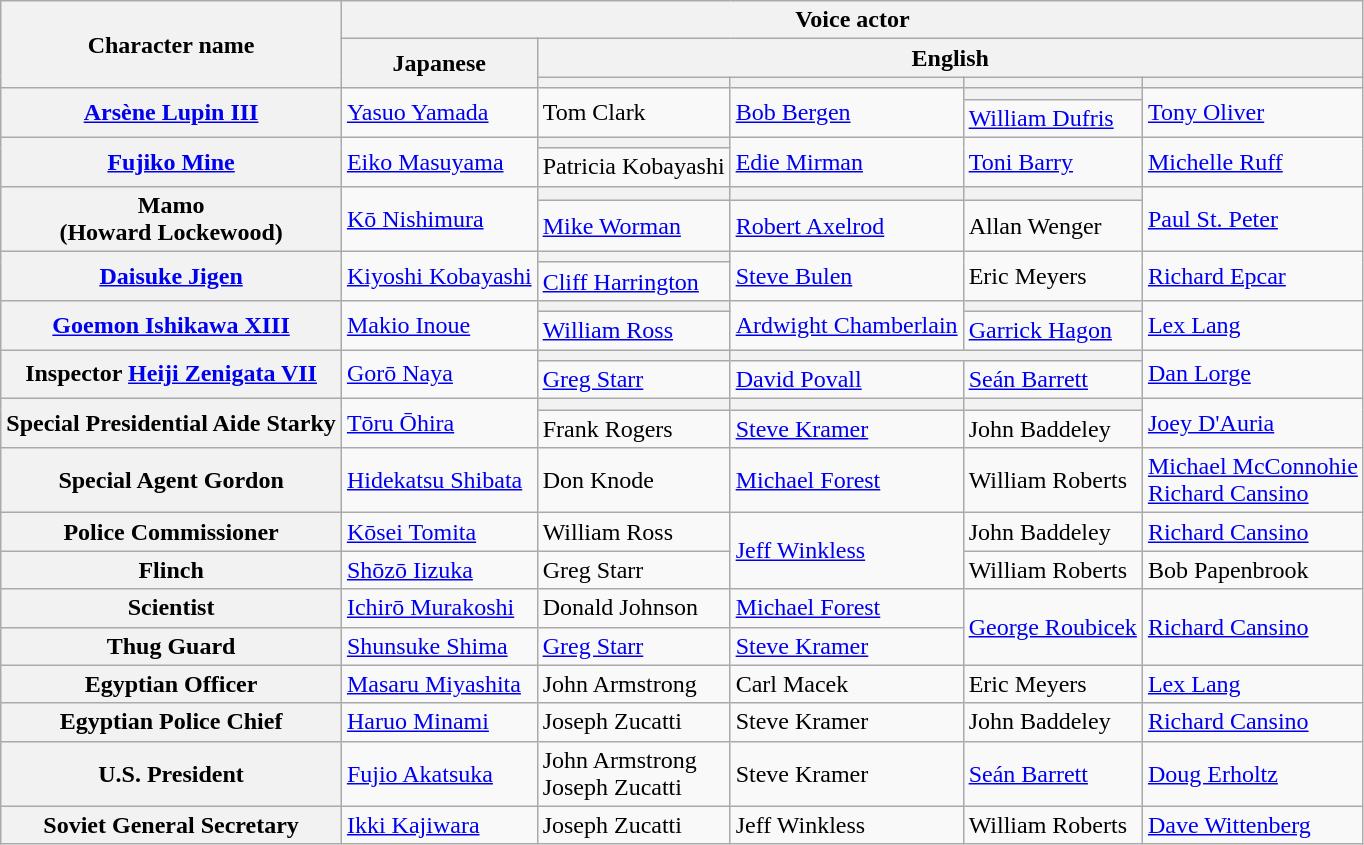<table class="wikitable plainrowheaders">
<tr>
<th rowspan="3">Character name</th>
<th colspan="5">Voice actor</th>
</tr>
<tr>
<th rowspan="2">Japanese</th>
<th colspan="4">English</th>
</tr>
<tr>
<th></th>
<th></th>
<th></th>
<th></th>
</tr>
<tr>
<th scope="row" rowspan="2"><a href='#'>Arsène Lupin III</a></th>
<td rowspan="2"><a href='#'>Yasuo Yamada</a></td>
<td rowspan="2">Tom Clark</td>
<td rowspan="2"><a href='#'>Bob Bergen</a></td>
<th></th>
<td rowspan="2"><a href='#'>Tony Oliver</a></td>
</tr>
<tr>
<td><a href='#'>William Dufris</a></td>
</tr>
<tr>
<th scope="row" rowspan="2"><a href='#'>Fujiko Mine</a></th>
<td rowspan="2"><a href='#'>Eiko Masuyama</a></td>
<th></th>
<td rowspan="2"><a href='#'>Edie Mirman</a></td>
<td rowspan="2"><a href='#'>Toni Barry</a></td>
<td rowspan="2"><a href='#'>Michelle Ruff</a></td>
</tr>
<tr>
<td>Patricia Kobayashi</td>
</tr>
<tr>
<th scope="row" rowspan="2">Mamo<br>(Howard Lockewood)</th>
<td rowspan="2"><a href='#'>Kō Nishimura</a></td>
<th></th>
<th></th>
<th></th>
<td rowspan="2"><a href='#'>Paul St. Peter</a></td>
</tr>
<tr>
<td><a href='#'>Mike Worman</a></td>
<td><a href='#'>Robert Axelrod</a></td>
<td>Allan Wenger</td>
</tr>
<tr>
<th scope="row" rowspan="2"><a href='#'>Daisuke Jigen</a></th>
<td rowspan="2"><a href='#'>Kiyoshi Kobayashi</a></td>
<th></th>
<td rowspan="2"><a href='#'>Steve Bulen</a></td>
<td rowspan="2">Eric Meyers</td>
<td rowspan="2"><a href='#'>Richard Epcar</a></td>
</tr>
<tr>
<td><a href='#'>Cliff Harrington</a></td>
</tr>
<tr>
<th scope="row" rowspan="2"><a href='#'>Goemon Ishikawa XIII</a></th>
<td rowspan="2"><a href='#'>Makio Inoue</a></td>
<th></th>
<td rowspan="2"><a href='#'>Ardwight Chamberlain</a></td>
<th></th>
<td rowspan="2"><a href='#'>Lex Lang</a></td>
</tr>
<tr>
<td><a href='#'>William Ross</a></td>
<td><a href='#'>Garrick Hagon</a></td>
</tr>
<tr>
<th scope="row" rowspan="2">Inspector <a href='#'>Heiji Zenigata VII</a></th>
<td rowspan="2"><a href='#'>Gorō Naya</a></td>
<th></th>
<th colspan="2"></th>
<td rowspan="2"><a href='#'>Dan Lorge</a></td>
</tr>
<tr>
<td><a href='#'>Greg Starr</a></td>
<td><a href='#'>David Povall</a></td>
<td><a href='#'>Seán Barrett</a></td>
</tr>
<tr>
<th scope="row" rowspan="2">Special Presidential Aide Starky</th>
<td rowspan="2"><a href='#'>Tōru Ōhira</a></td>
<th></th>
<th></th>
<th></th>
<td rowspan="2"><a href='#'>Joey D'Auria</a></td>
</tr>
<tr>
<td>Frank Rogers</td>
<td><a href='#'>Steve Kramer</a></td>
<td>John Baddeley</td>
</tr>
<tr>
<th scope="row">Special Agent Gordon</th>
<td><a href='#'>Hidekatsu Shibata</a></td>
<td>Don Knode</td>
<td><a href='#'>Michael Forest</a></td>
<td>William Roberts</td>
<td><a href='#'>Michael McConnohie</a><br><a href='#'>Richard Cansino</a> </td>
</tr>
<tr>
<th scope="row">Police Commissioner</th>
<td><a href='#'>Kōsei Tomita</a></td>
<td>William Ross</td>
<td rowspan="2"><a href='#'>Jeff Winkless</a></td>
<td>John Baddeley</td>
<td><a href='#'>Richard Cansino</a></td>
</tr>
<tr>
<th scope="row">Flinch</th>
<td><a href='#'>Shōzō Iizuka</a></td>
<td>Greg Starr</td>
<td>William Roberts</td>
<td>Bob Papenbrook</td>
</tr>
<tr>
<th scope="row">Scientist</th>
<td><a href='#'>Ichirō Murakoshi</a></td>
<td>Donald Johnson</td>
<td><a href='#'>Michael Forest</a></td>
<td rowspan="2"><a href='#'>George Roubicek</a></td>
<td rowspan="2"><a href='#'>Richard Cansino</a></td>
</tr>
<tr>
<th scope="row">Thug Guard</th>
<td><a href='#'>Shunsuke Shima</a></td>
<td><a href='#'>Greg Starr</a></td>
<td><a href='#'>Steve Kramer</a></td>
</tr>
<tr>
<th scope="row">Egyptian Officer</th>
<td><a href='#'>Masaru Miyashita</a></td>
<td>John Armstrong</td>
<td>Carl Macek</td>
<td>Eric Meyers</td>
<td><a href='#'>Lex Lang</a></td>
</tr>
<tr>
<th scope="row">Egyptian Police Chief</th>
<td><a href='#'>Haruo Minami</a></td>
<td>Joseph Zucatti</td>
<td>Steve Kramer</td>
<td>John Baddeley</td>
<td><a href='#'>Richard Cansino</a></td>
</tr>
<tr>
<th scope="row">U.S. President</th>
<td><a href='#'>Fujio Akatsuka</a></td>
<td>John Armstrong<br>Joseph Zucatti </td>
<td>Steve Kramer</td>
<td><a href='#'>Seán Barrett</a></td>
<td><a href='#'>Doug Erholtz</a></td>
</tr>
<tr>
<th scope="row">Soviet General Secretary</th>
<td><a href='#'>Ikki Kajiwara</a></td>
<td>Joseph Zucatti</td>
<td>Jeff Winkless</td>
<td>William Roberts</td>
<td><a href='#'>Dave Wittenberg</a></td>
</tr>
</table>
